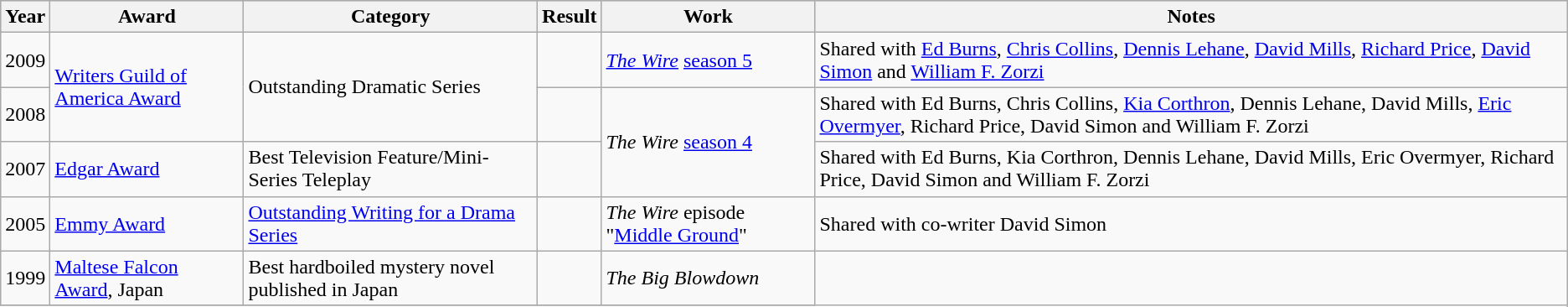<table class="wikitable">
<tr style="background:#ccc; text-align:center;">
<th>Year</th>
<th>Award</th>
<th>Category</th>
<th>Result</th>
<th>Work</th>
<th>Notes</th>
</tr>
<tr>
<td>2009</td>
<td rowspan=2><a href='#'>Writers Guild of America Award</a></td>
<td rowspan=2>Outstanding Dramatic Series</td>
<td></td>
<td><em><a href='#'>The Wire</a></em> <a href='#'>season 5</a></td>
<td>Shared with <a href='#'>Ed Burns</a>, <a href='#'>Chris Collins</a>, <a href='#'>Dennis Lehane</a>, <a href='#'>David Mills</a>, <a href='#'>Richard Price</a>, <a href='#'>David Simon</a> and <a href='#'>William F. Zorzi</a></td>
</tr>
<tr>
<td>2008</td>
<td></td>
<td rowspan=2><em>The Wire</em> <a href='#'>season 4</a></td>
<td>Shared with Ed Burns, Chris Collins, <a href='#'>Kia Corthron</a>, Dennis Lehane, David Mills, <a href='#'>Eric Overmyer</a>, Richard Price, David Simon and William F. Zorzi</td>
</tr>
<tr>
<td>2007</td>
<td><a href='#'>Edgar Award</a></td>
<td>Best Television Feature/Mini-Series Teleplay</td>
<td></td>
<td>Shared with Ed Burns, Kia Corthron, Dennis Lehane, David Mills, Eric Overmyer, Richard Price, David Simon and William F. Zorzi</td>
</tr>
<tr>
<td>2005</td>
<td><a href='#'>Emmy Award</a></td>
<td><a href='#'>Outstanding Writing for a Drama Series</a></td>
<td></td>
<td><em>The Wire</em> episode "<a href='#'>Middle Ground</a>"</td>
<td>Shared with co-writer David Simon</td>
</tr>
<tr>
<td>1999</td>
<td><a href='#'>Maltese Falcon Award</a>, Japan</td>
<td>Best hardboiled mystery novel published in Japan</td>
<td></td>
<td><em>The Big Blowdown</em></td>
</tr>
<tr>
</tr>
</table>
